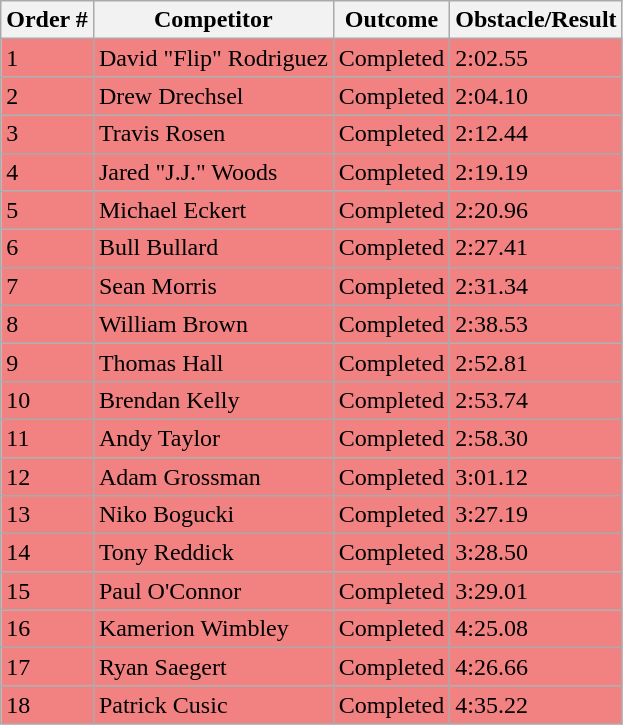<table class="wikitable sortable">
<tr>
<th>Order #</th>
<th>Competitor</th>
<th>Outcome</th>
<th>Obstacle/Result</th>
</tr>
<tr style="background-color:#f28282">
<td>1</td>
<td>David "Flip" Rodriguez</td>
<td>Completed</td>
<td>2:02.55</td>
</tr>
<tr style="background-color:#f28282">
<td>2</td>
<td>Drew Drechsel</td>
<td>Completed</td>
<td>2:04.10</td>
</tr>
<tr style="background-color:#f28282">
<td>3</td>
<td>Travis Rosen</td>
<td>Completed</td>
<td>2:12.44</td>
</tr>
<tr style="background-color:#f28282">
<td>4</td>
<td>Jared "J.J." Woods</td>
<td>Completed</td>
<td>2:19.19</td>
</tr>
<tr style="background-color:#f28282">
<td>5</td>
<td>Michael Eckert</td>
<td>Completed</td>
<td>2:20.96</td>
</tr>
<tr style="background-color:#f28282">
<td>6</td>
<td>Bull Bullard</td>
<td>Completed</td>
<td>2:27.41</td>
</tr>
<tr style="background-color:#f28282">
<td>7</td>
<td>Sean Morris</td>
<td>Completed</td>
<td>2:31.34</td>
</tr>
<tr style="background-color:#f28282">
<td>8</td>
<td>William Brown</td>
<td>Completed</td>
<td>2:38.53</td>
</tr>
<tr style="background-color:#f28282">
<td>9</td>
<td>Thomas Hall</td>
<td>Completed</td>
<td>2:52.81</td>
</tr>
<tr style="background-color:#f28282">
<td>10</td>
<td>Brendan Kelly</td>
<td>Completed</td>
<td>2:53.74</td>
</tr>
<tr style="background-color:#f28282">
<td>11</td>
<td>Andy Taylor</td>
<td>Completed</td>
<td>2:58.30</td>
</tr>
<tr style="background-color:#f28282">
<td>12</td>
<td>Adam Grossman</td>
<td>Completed</td>
<td>3:01.12</td>
</tr>
<tr style="background-color:#f28282">
<td>13</td>
<td>Niko Bogucki</td>
<td>Completed</td>
<td>3:27.19</td>
</tr>
<tr style="background-color:#f28282">
<td>14</td>
<td>Tony Reddick</td>
<td>Completed</td>
<td>3:28.50</td>
</tr>
<tr style="background-color:#f28282">
<td>15</td>
<td>Paul O'Connor</td>
<td>Completed</td>
<td>3:29.01</td>
</tr>
<tr style="background-color:#f28282">
<td>16</td>
<td>Kamerion Wimbley</td>
<td>Completed</td>
<td>4:25.08</td>
</tr>
<tr style="background-color:#f28282">
<td>17</td>
<td>Ryan Saegert</td>
<td>Completed</td>
<td>4:26.66</td>
</tr>
<tr style="background-color:#f28282">
<td>18</td>
<td>Patrick Cusic</td>
<td>Completed</td>
<td>4:35.22</td>
</tr>
</table>
